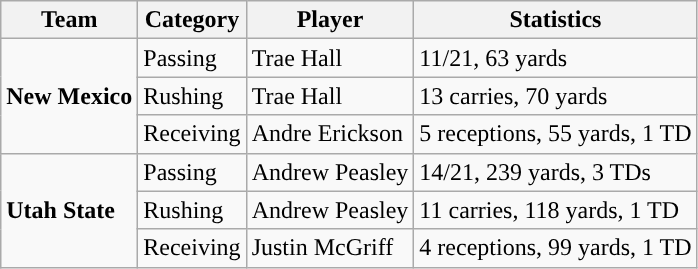<table class="wikitable" style="float: left;">
<tr>
<th>Team</th>
<th>Category</th>
<th>Player</th>
<th>Statistics</th>
</tr>
<tr>
<td rowspan=3><strong>New Mexico</strong></td>
<td>Passing</td>
<td>Trae Hall</td>
<td>11/21, 63 yards</td>
</tr>
<tr>
<td>Rushing</td>
<td>Trae Hall</td>
<td>13 carries, 70 yards</td>
</tr>
<tr>
<td>Receiving</td>
<td>Andre Erickson</td>
<td>5 receptions, 55 yards, 1 TD</td>
</tr>
<tr>
<td rowspan=3><strong>Utah State</strong></td>
<td>Passing</td>
<td>Andrew Peasley</td>
<td>14/21, 239 yards, 3 TDs</td>
</tr>
<tr>
<td>Rushing</td>
<td>Andrew Peasley</td>
<td>11 carries, 118 yards, 1 TD</td>
</tr>
<tr>
<td>Receiving</td>
<td>Justin McGriff</td>
<td>4 receptions, 99 yards, 1 TD</td>
</tr>
</table>
